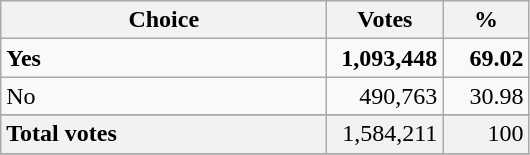<table class="wikitable" style="text-align:right; text-align:right&quot">
<tr>
<th style="width:210px">Choice</th>
<th style="width:70px">Votes</th>
<th style="width:50px">%</th>
</tr>
<tr>
<td align="left"><strong>Yes</strong> </td>
<td><strong>1,093,448</strong></td>
<td><strong>69.02</strong></td>
</tr>
<tr>
<td align="left">No </td>
<td>490,763</td>
<td>30.98</td>
</tr>
<tr>
</tr>
<tr class="tfoot" style="background:#f2f2f2;">
<td align="left"><strong>Total votes</strong></td>
<td>1,584,211</td>
<td>100</td>
</tr>
<tr>
</tr>
</table>
